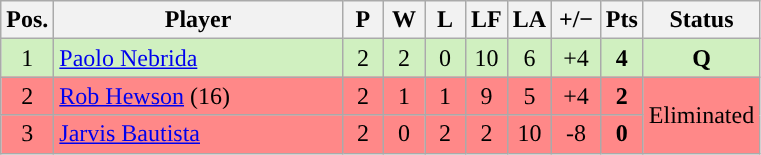<table class="wikitable" style="text-align:center; margin: 1em auto 1em auto, align:left">
<tr>
<th width=20>Pos.</th>
<th width=185>Player</th>
<th width=20>P</th>
<th width=20>W</th>
<th width=20>L</th>
<th width=20>LF</th>
<th width=20>LA</th>
<th width=25>+/−</th>
<th width=20>Pts</th>
<th width=70>Status</th>
</tr>
<tr style="background:#D0F0C0;">
<td>1</td>
<td align=left> <a href='#'>Paolo Nebrida</a></td>
<td>2</td>
<td>2</td>
<td>0</td>
<td>10</td>
<td>6</td>
<td>+4</td>
<td><strong>4</strong></td>
<td rowspan=1><strong>Q</strong></td>
</tr>
<tr style="background:#FF8888;">
<td>2</td>
<td align=left> <a href='#'>Rob Hewson</a> (16)</td>
<td>2</td>
<td>1</td>
<td>1</td>
<td>9</td>
<td>5</td>
<td>+4</td>
<td><strong>2</strong></td>
<td rowspan=2>Eliminated</td>
</tr>
<tr style="background:#FF8888;">
<td>3</td>
<td align=left> <a href='#'>Jarvis Bautista</a></td>
<td>2</td>
<td>0</td>
<td>2</td>
<td>2</td>
<td>10</td>
<td>-8</td>
<td><strong>0</strong></td>
</tr>
</table>
